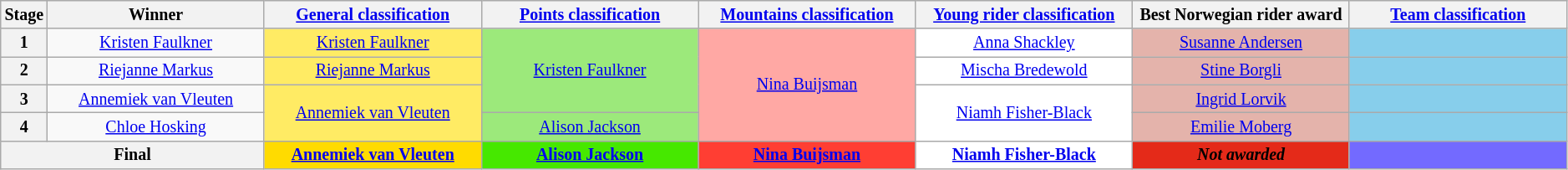<table class="wikitable" style="text-align: center; font-size:smaller;">
<tr style="background:#efefef;">
<th scope="col" width="2%">Stage</th>
<th scope="col" width="14%">Winner</th>
<th scope="col" width="14%"><a href='#'>General classification</a><br></th>
<th scope="col" width="14%"><a href='#'>Points classification</a><br></th>
<th scope="col" width="14%"><a href='#'>Mountains classification</a><br></th>
<th scope="col" width="14%"><a href='#'>Young rider classification</a><br></th>
<th scope="col" width="14%">Best Norwegian rider award<br></th>
<th scope="col" width="14%"><a href='#'>Team classification</a></th>
</tr>
<tr>
<th>1</th>
<td><a href='#'>Kristen Faulkner</a></td>
<td style="background:#FFEB64;"><a href='#'>Kristen Faulkner</a></td>
<td style="background:#9CE97B;" rowspan="3"><a href='#'>Kristen Faulkner</a></td>
<td style="background:#FFA8A4;" rowspan="4"><a href='#'>Nina Buijsman</a></td>
<td style="background:white;"><a href='#'>Anna Shackley</a></td>
<td style="background:#E4B3AB;"><a href='#'>Susanne Andersen</a></td>
<td style="background:skyblue;"></td>
</tr>
<tr>
<th>2</th>
<td><a href='#'>Riejanne Markus</a></td>
<td style="background:#FFEB64;"><a href='#'>Riejanne Markus</a></td>
<td style="background:white;"><a href='#'>Mischa Bredewold</a></td>
<td style="background:#E4B3AB;"><a href='#'>Stine Borgli</a></td>
<td style="background:skyblue;"></td>
</tr>
<tr>
<th>3</th>
<td><a href='#'>Annemiek van Vleuten</a></td>
<td style="background:#FFEB64;" rowspan="2"><a href='#'>Annemiek van Vleuten</a></td>
<td style="background:white;" rowspan="2"><a href='#'>Niamh Fisher-Black</a></td>
<td style="background:#E4B3AB;"><a href='#'>Ingrid Lorvik</a></td>
<td style="background:skyblue;"></td>
</tr>
<tr>
<th>4</th>
<td><a href='#'>Chloe Hosking</a></td>
<td style="background:#9CE97B;"><a href='#'>Alison Jackson</a></td>
<td style="background:#E4B3AB;"><a href='#'>Emilie Moberg</a></td>
<td style="background:skyblue;"></td>
</tr>
<tr>
<th colspan="2">Final</th>
<th style="background:#FFDB00;"><a href='#'>Annemiek van Vleuten</a></th>
<th style="background:#46E800;"><a href='#'>Alison Jackson</a></th>
<th style="background:#FF3E33;"><a href='#'>Nina Buijsman</a></th>
<th style="background:white;"><a href='#'>Niamh Fisher-Black</a></th>
<th style="background:#E42A19;"><em>Not awarded</em></th>
<th style="background:#736aff;"></th>
</tr>
</table>
